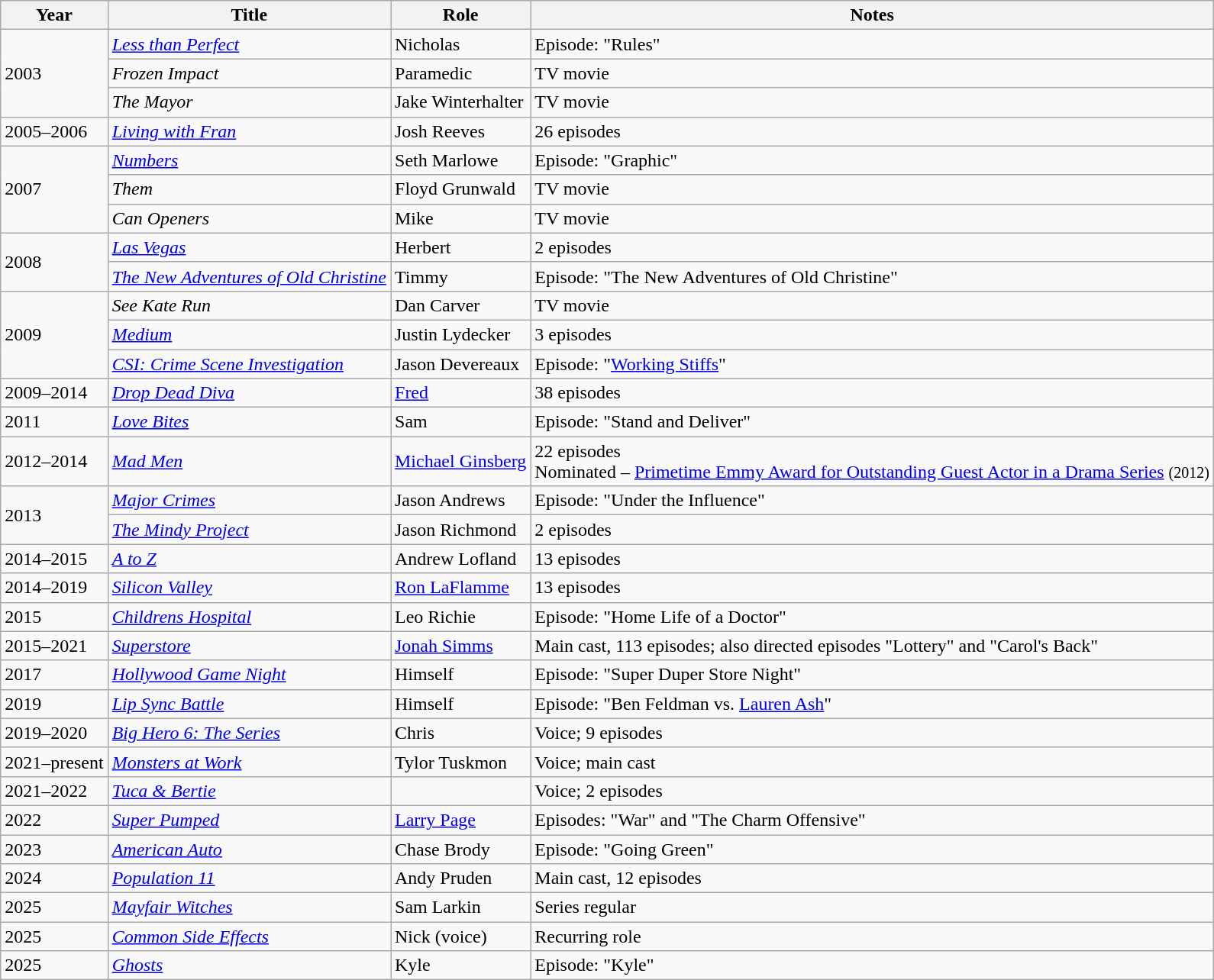<table class="wikitable sortable">
<tr>
<th>Year</th>
<th>Title</th>
<th>Role</th>
<th class="unsortable">Notes</th>
</tr>
<tr>
<td rowspan="3">2003</td>
<td><em><a href='#'>Less than Perfect</a></em></td>
<td>Nicholas</td>
<td>Episode: "Rules"</td>
</tr>
<tr>
<td><em>Frozen Impact</em></td>
<td>Paramedic</td>
<td>TV movie</td>
</tr>
<tr>
<td><em>The Mayor</em></td>
<td>Jake Winterhalter</td>
<td>TV movie</td>
</tr>
<tr>
<td>2005–2006</td>
<td><em><a href='#'>Living with Fran</a></em></td>
<td>Josh Reeves</td>
<td>26 episodes</td>
</tr>
<tr>
<td rowspan="3">2007</td>
<td><em><a href='#'>Numbers</a></em></td>
<td>Seth Marlowe</td>
<td>Episode: "Graphic"</td>
</tr>
<tr>
<td><em>Them</em></td>
<td>Floyd Grunwald</td>
<td>TV movie</td>
</tr>
<tr>
<td><em>Can Openers</em></td>
<td>Mike</td>
<td>TV movie</td>
</tr>
<tr>
<td rowspan="2">2008</td>
<td><em><a href='#'>Las Vegas</a></em></td>
<td>Herbert</td>
<td>2 episodes</td>
</tr>
<tr>
<td><em><a href='#'>The New Adventures of Old Christine</a></em></td>
<td>Timmy</td>
<td>Episode: "The New Adventures of Old Christine"</td>
</tr>
<tr>
<td rowspan="3">2009</td>
<td><em>See Kate Run</em></td>
<td>Dan Carver</td>
<td>TV movie</td>
</tr>
<tr>
<td><em><a href='#'>Medium</a></em></td>
<td>Justin Lydecker</td>
<td>3 episodes</td>
</tr>
<tr>
<td><em><a href='#'>CSI: Crime Scene Investigation</a></em></td>
<td>Jason Devereaux</td>
<td>Episode: "<a href='#'>Working Stiffs</a>"</td>
</tr>
<tr>
<td>2009–2014</td>
<td><em><a href='#'>Drop Dead Diva</a></em></td>
<td><a href='#'>Fred</a></td>
<td>38 episodes</td>
</tr>
<tr>
<td>2011</td>
<td><em><a href='#'>Love Bites</a></em></td>
<td>Sam</td>
<td>Episode: "Stand and Deliver"</td>
</tr>
<tr>
<td>2012–2014</td>
<td><em><a href='#'>Mad Men</a></em></td>
<td><a href='#'>Michael Ginsberg</a></td>
<td>22 episodes<br>Nominated – <a href='#'>Primetime Emmy Award for Outstanding Guest Actor in a Drama Series</a> <small>(2012)</small></td>
</tr>
<tr>
<td rowspan="2">2013</td>
<td><em><a href='#'>Major Crimes</a></em></td>
<td>Jason Andrews</td>
<td>Episode: "Under the Influence"</td>
</tr>
<tr>
<td><em><a href='#'>The Mindy Project</a></em></td>
<td>Jason Richmond</td>
<td>2 episodes</td>
</tr>
<tr>
<td>2014–2015</td>
<td><em><a href='#'>A to Z</a></em></td>
<td>Andrew Lofland</td>
<td>13 episodes</td>
</tr>
<tr>
<td>2014–2019</td>
<td><em><a href='#'>Silicon Valley</a></em></td>
<td><a href='#'>Ron LaFlamme</a></td>
<td>13 episodes</td>
</tr>
<tr>
<td>2015</td>
<td><em><a href='#'>Childrens Hospital</a></em></td>
<td>Leo Richie</td>
<td>Episode: "Home Life of a Doctor"</td>
</tr>
<tr>
<td>2015–2021</td>
<td><em><a href='#'>Superstore</a></em></td>
<td><a href='#'>Jonah Simms</a></td>
<td>Main cast, 113 episodes; also directed episodes "Lottery" and "Carol's Back"</td>
</tr>
<tr>
<td>2017</td>
<td><em><a href='#'>Hollywood Game Night</a></em></td>
<td>Himself</td>
<td>Episode: "Super Duper Store Night"</td>
</tr>
<tr>
<td>2019</td>
<td><em><a href='#'>Lip Sync Battle</a></em></td>
<td>Himself</td>
<td>Episode: "Ben Feldman vs. <a href='#'>Lauren Ash</a>"</td>
</tr>
<tr>
<td>2019–2020</td>
<td><em><a href='#'>Big Hero 6: The Series</a></em></td>
<td>Chris</td>
<td>Voice; 9 episodes</td>
</tr>
<tr>
<td>2021–present</td>
<td><em><a href='#'>Monsters at Work</a></em></td>
<td>Tylor Tuskmon</td>
<td>Voice; main cast</td>
</tr>
<tr>
<td>2021–2022</td>
<td><em><a href='#'>Tuca & Bertie</a></em></td>
<td></td>
<td>Voice; 2 episodes</td>
</tr>
<tr>
<td>2022</td>
<td><em><a href='#'>Super Pumped</a></em></td>
<td><a href='#'>Larry Page</a></td>
<td>Episodes: "War" and "The Charm Offensive"</td>
</tr>
<tr>
<td>2023</td>
<td><em><a href='#'>American Auto</a></em></td>
<td>Chase Brody</td>
<td>Episode: "Going Green"</td>
</tr>
<tr>
<td>2024</td>
<td><em><a href='#'>Population 11</a></em></td>
<td>Andy Pruden</td>
<td>Main cast, 12 episodes</td>
</tr>
<tr>
<td>2025</td>
<td><em><a href='#'>Mayfair Witches</a></em></td>
<td>Sam Larkin</td>
<td>Series regular</td>
</tr>
<tr>
<td>2025</td>
<td><em><a href='#'>Common Side Effects</a></em></td>
<td>Nick (voice)</td>
<td>Recurring role</td>
</tr>
<tr>
<td>2025</td>
<td><em><a href='#'>Ghosts</a></em></td>
<td>Kyle</td>
<td>Episode: "Kyle"</td>
</tr>
</table>
